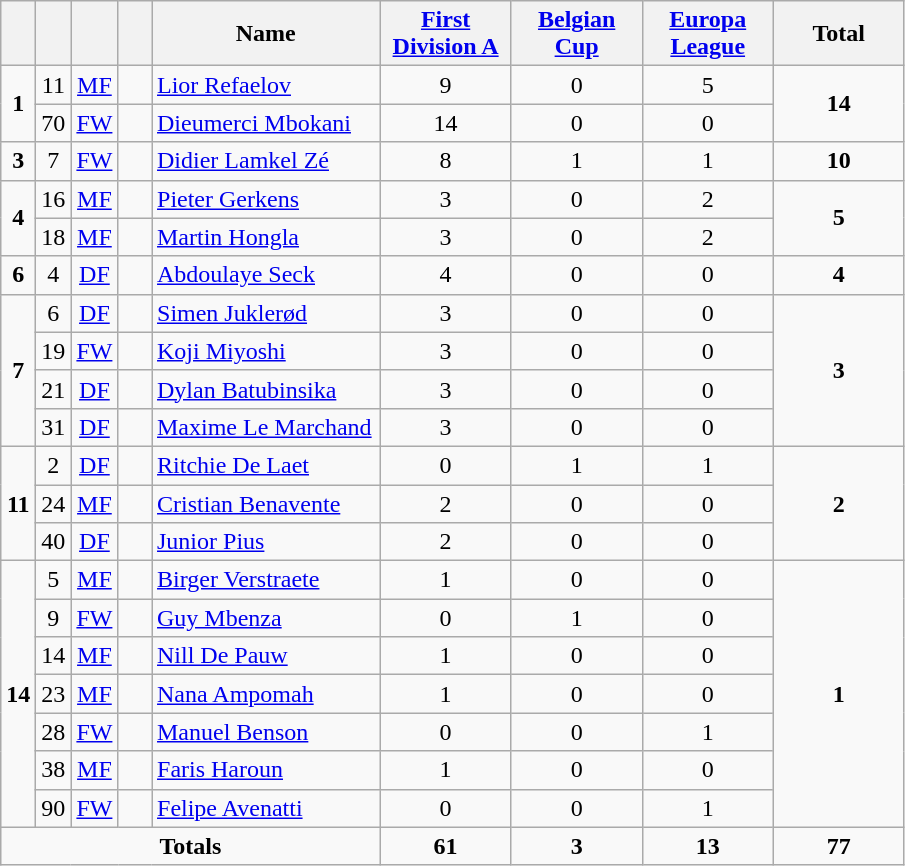<table class="wikitable" style="text-align:center">
<tr>
<th width=15></th>
<th width=15></th>
<th width=15></th>
<th width=15></th>
<th width=145>Name</th>
<th width=80><a href='#'>First Division A</a></th>
<th width=80><a href='#'>Belgian Cup</a></th>
<th width=80><a href='#'>Europa League</a></th>
<th width=80>Total</th>
</tr>
<tr>
<td rowspan=2><strong>1</strong></td>
<td>11</td>
<td><a href='#'>MF</a></td>
<td></td>
<td align=left><a href='#'>Lior Refaelov</a></td>
<td>9</td>
<td>0</td>
<td>5</td>
<td rowspan=2><strong>14</strong></td>
</tr>
<tr>
<td>70</td>
<td><a href='#'>FW</a></td>
<td></td>
<td align=left><a href='#'>Dieumerci Mbokani</a></td>
<td>14</td>
<td>0</td>
<td>0</td>
</tr>
<tr>
<td><strong>3</strong></td>
<td>7</td>
<td><a href='#'>FW</a></td>
<td></td>
<td align=left><a href='#'>Didier Lamkel Zé</a></td>
<td>8</td>
<td>1</td>
<td>1</td>
<td><strong>10</strong></td>
</tr>
<tr>
<td rowspan=2><strong>4</strong></td>
<td>16</td>
<td><a href='#'>MF</a></td>
<td></td>
<td align=left><a href='#'>Pieter Gerkens</a></td>
<td>3</td>
<td>0</td>
<td>2</td>
<td rowspan=2><strong>5</strong></td>
</tr>
<tr>
<td>18</td>
<td><a href='#'>MF</a></td>
<td></td>
<td align=left><a href='#'>Martin Hongla</a></td>
<td>3</td>
<td>0</td>
<td>2</td>
</tr>
<tr>
<td><strong>6</strong></td>
<td>4</td>
<td><a href='#'>DF</a></td>
<td></td>
<td align=left><a href='#'>Abdoulaye Seck</a></td>
<td>4</td>
<td>0</td>
<td>0</td>
<td><strong>4</strong></td>
</tr>
<tr>
<td rowspan=4><strong>7</strong></td>
<td>6</td>
<td><a href='#'>DF</a></td>
<td></td>
<td align=left><a href='#'>Simen Juklerød</a></td>
<td>3</td>
<td>0</td>
<td>0</td>
<td rowspan=4><strong>3</strong></td>
</tr>
<tr>
<td>19</td>
<td><a href='#'>FW</a></td>
<td></td>
<td align=left><a href='#'>Koji Miyoshi</a></td>
<td>3</td>
<td>0</td>
<td>0</td>
</tr>
<tr>
<td>21</td>
<td><a href='#'>DF</a></td>
<td></td>
<td align=left><a href='#'>Dylan Batubinsika</a></td>
<td>3</td>
<td>0</td>
<td>0</td>
</tr>
<tr>
<td>31</td>
<td><a href='#'>DF</a></td>
<td></td>
<td align=left><a href='#'>Maxime Le Marchand</a></td>
<td>3</td>
<td>0</td>
<td>0</td>
</tr>
<tr>
<td rowspan=3><strong>11</strong></td>
<td>2</td>
<td><a href='#'>DF</a></td>
<td></td>
<td align=left><a href='#'>Ritchie De Laet</a></td>
<td>0</td>
<td>1</td>
<td>1</td>
<td rowspan=3><strong>2</strong></td>
</tr>
<tr>
<td>24</td>
<td><a href='#'>MF</a></td>
<td></td>
<td align=left><a href='#'>Cristian Benavente</a></td>
<td>2</td>
<td>0</td>
<td>0</td>
</tr>
<tr>
<td>40</td>
<td><a href='#'>DF</a></td>
<td></td>
<td align=left><a href='#'>Junior Pius</a></td>
<td>2</td>
<td>0</td>
<td>0</td>
</tr>
<tr>
<td rowspan=7><strong>14</strong></td>
<td>5</td>
<td><a href='#'>MF</a></td>
<td></td>
<td align=left><a href='#'>Birger Verstraete</a></td>
<td>1</td>
<td>0</td>
<td>0</td>
<td rowspan=7><strong>1</strong></td>
</tr>
<tr>
<td>9</td>
<td><a href='#'>FW</a></td>
<td></td>
<td align=left><a href='#'>Guy Mbenza</a></td>
<td>0</td>
<td>1</td>
<td>0</td>
</tr>
<tr>
<td>14</td>
<td><a href='#'>MF</a></td>
<td></td>
<td align=left><a href='#'>Nill De Pauw</a></td>
<td>1</td>
<td>0</td>
<td>0</td>
</tr>
<tr>
<td>23</td>
<td><a href='#'>MF</a></td>
<td></td>
<td align=left><a href='#'>Nana Ampomah</a></td>
<td>1</td>
<td>0</td>
<td>0</td>
</tr>
<tr>
<td>28</td>
<td><a href='#'>FW</a></td>
<td></td>
<td align=left><a href='#'>Manuel Benson</a></td>
<td>0</td>
<td>0</td>
<td>1</td>
</tr>
<tr>
<td>38</td>
<td><a href='#'>MF</a></td>
<td></td>
<td align=left><a href='#'>Faris Haroun</a></td>
<td>1</td>
<td>0</td>
<td>0</td>
</tr>
<tr>
<td>90</td>
<td><a href='#'>FW</a></td>
<td></td>
<td align=left><a href='#'>Felipe Avenatti</a></td>
<td>0</td>
<td>0</td>
<td>1</td>
</tr>
<tr>
<td colspan=5><strong>Totals</strong></td>
<td><strong>61</strong></td>
<td><strong>3</strong></td>
<td><strong>13</strong></td>
<td><strong>77</strong></td>
</tr>
</table>
